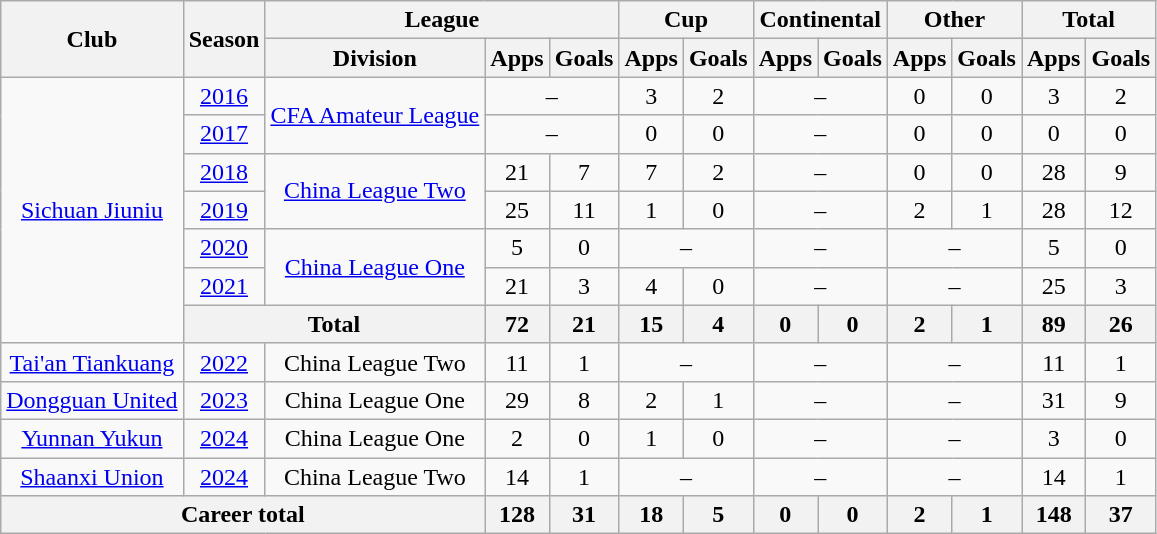<table class="wikitable" style="text-align: center">
<tr>
<th rowspan="2">Club</th>
<th rowspan="2">Season</th>
<th colspan="3">League</th>
<th colspan="2">Cup</th>
<th colspan="2">Continental</th>
<th colspan="2">Other</th>
<th colspan="2">Total</th>
</tr>
<tr>
<th>Division</th>
<th>Apps</th>
<th>Goals</th>
<th>Apps</th>
<th>Goals</th>
<th>Apps</th>
<th>Goals</th>
<th>Apps</th>
<th>Goals</th>
<th>Apps</th>
<th>Goals</th>
</tr>
<tr>
<td rowspan="7"><a href='#'>Sichuan Jiuniu</a></td>
<td><a href='#'>2016</a></td>
<td rowspan="2"><a href='#'>CFA Amateur League</a></td>
<td colspan="2">–</td>
<td>3</td>
<td>2</td>
<td colspan="2">–</td>
<td>0</td>
<td>0</td>
<td>3</td>
<td>2</td>
</tr>
<tr>
<td><a href='#'>2017</a></td>
<td colspan="2">–</td>
<td>0</td>
<td>0</td>
<td colspan="2">–</td>
<td>0</td>
<td>0</td>
<td>0</td>
<td>0</td>
</tr>
<tr>
<td><a href='#'>2018</a></td>
<td rowspan="2"><a href='#'>China League Two</a></td>
<td>21</td>
<td>7</td>
<td>7</td>
<td>2</td>
<td colspan="2">–</td>
<td>0</td>
<td>0</td>
<td>28</td>
<td>9</td>
</tr>
<tr>
<td><a href='#'>2019</a></td>
<td>25</td>
<td>11</td>
<td>1</td>
<td>0</td>
<td colspan="2">–</td>
<td>2</td>
<td>1</td>
<td>28</td>
<td>12</td>
</tr>
<tr>
<td><a href='#'>2020</a></td>
<td rowspan="2"><a href='#'>China League One</a></td>
<td>5</td>
<td>0</td>
<td colspan="2">–</td>
<td colspan="2">–</td>
<td colspan="2">–</td>
<td>5</td>
<td>0</td>
</tr>
<tr>
<td><a href='#'>2021</a></td>
<td>21</td>
<td>3</td>
<td>4</td>
<td>0</td>
<td colspan="2">–</td>
<td colspan="2">–</td>
<td>25</td>
<td>3</td>
</tr>
<tr>
<th colspan=2>Total</th>
<th>72</th>
<th>21</th>
<th>15</th>
<th>4</th>
<th>0</th>
<th>0</th>
<th>2</th>
<th>1</th>
<th>89</th>
<th>26</th>
</tr>
<tr>
<td><a href='#'>Tai'an Tiankuang</a></td>
<td><a href='#'>2022</a></td>
<td>China League Two</td>
<td>11</td>
<td>1</td>
<td colspan="2">–</td>
<td colspan="2">–</td>
<td colspan="2">–</td>
<td>11</td>
<td>1</td>
</tr>
<tr>
<td><a href='#'>Dongguan United</a></td>
<td><a href='#'>2023</a></td>
<td>China League One</td>
<td>29</td>
<td>8</td>
<td>2</td>
<td>1</td>
<td colspan="2">–</td>
<td colspan="2">–</td>
<td>31</td>
<td>9</td>
</tr>
<tr>
<td><a href='#'>Yunnan Yukun</a></td>
<td><a href='#'>2024</a></td>
<td>China League One</td>
<td>2</td>
<td>0</td>
<td>1</td>
<td>0</td>
<td colspan="2">–</td>
<td colspan="2">–</td>
<td>3</td>
<td>0</td>
</tr>
<tr>
<td><a href='#'>Shaanxi Union</a></td>
<td><a href='#'>2024</a></td>
<td>China League Two</td>
<td>14</td>
<td>1</td>
<td colspan="2">–</td>
<td colspan="2">–</td>
<td colspan="2">–</td>
<td>14</td>
<td>1</td>
</tr>
<tr>
<th colspan=3>Career total</th>
<th>128</th>
<th>31</th>
<th>18</th>
<th>5</th>
<th>0</th>
<th>0</th>
<th>2</th>
<th>1</th>
<th>148</th>
<th>37</th>
</tr>
</table>
